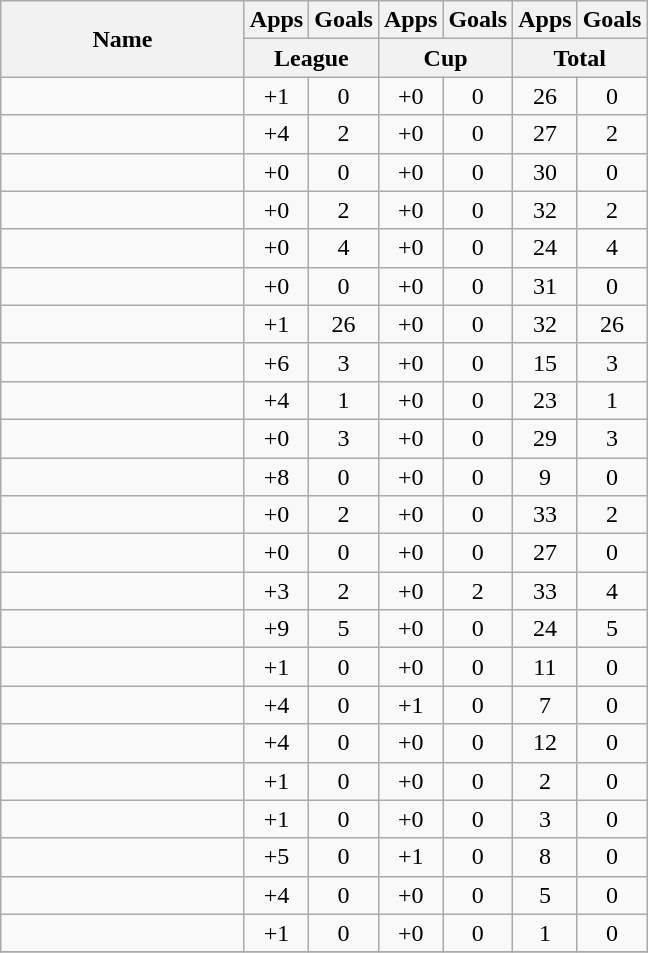<table class="wikitable sortable" style="text-align:center">
<tr>
<th rowspan="2" width="155">Name</th>
<th>Apps</th>
<th>Goals</th>
<th>Apps</th>
<th>Goals</th>
<th>Apps</th>
<th>Goals</th>
</tr>
<tr class="unsortable">
<th colspan="2" width="55">League</th>
<th colspan="2" width="55">Cup</th>
<th colspan="2" width="55">Total</th>
</tr>
<tr>
<td align="left"> </td>
<td>+1</td>
<td>0</td>
<td>+0</td>
<td>0</td>
<td>26</td>
<td>0</td>
</tr>
<tr>
<td align="left"> </td>
<td>+4</td>
<td>2</td>
<td>+0</td>
<td>0</td>
<td>27</td>
<td>2</td>
</tr>
<tr>
<td align="left"> </td>
<td>+0</td>
<td>0</td>
<td>+0</td>
<td>0</td>
<td>30</td>
<td>0</td>
</tr>
<tr>
<td align="left"> </td>
<td>+0</td>
<td>2</td>
<td>+0</td>
<td>0</td>
<td>32</td>
<td>2</td>
</tr>
<tr>
<td align="left"> </td>
<td>+0</td>
<td>4</td>
<td>+0</td>
<td>0</td>
<td>24</td>
<td>4</td>
</tr>
<tr>
<td align="left"> </td>
<td>+0</td>
<td>0</td>
<td>+0</td>
<td>0</td>
<td>31</td>
<td>0</td>
</tr>
<tr>
<td align="left"> </td>
<td>+1</td>
<td>26</td>
<td>+0</td>
<td>0</td>
<td>32</td>
<td>26</td>
</tr>
<tr>
<td align="left"> </td>
<td>+6</td>
<td>3</td>
<td>+0</td>
<td>0</td>
<td>15</td>
<td>3</td>
</tr>
<tr>
<td align="left"> </td>
<td>+4</td>
<td>1</td>
<td>+0</td>
<td>0</td>
<td>23</td>
<td>1</td>
</tr>
<tr>
<td align="left"> </td>
<td>+0</td>
<td>3</td>
<td>+0</td>
<td>0</td>
<td>29</td>
<td>3</td>
</tr>
<tr>
<td align="left"> </td>
<td>+8</td>
<td>0</td>
<td>+0</td>
<td>0</td>
<td>9</td>
<td>0</td>
</tr>
<tr>
<td align="left"> </td>
<td>+0</td>
<td>2</td>
<td>+0</td>
<td>0</td>
<td>33</td>
<td>2</td>
</tr>
<tr>
<td align="left"> </td>
<td>+0</td>
<td>0</td>
<td>+0</td>
<td>0</td>
<td>27</td>
<td>0</td>
</tr>
<tr>
<td align="left"> </td>
<td>+3</td>
<td>2</td>
<td>+0</td>
<td>2</td>
<td>33</td>
<td>4</td>
</tr>
<tr>
<td align="left"> </td>
<td>+9</td>
<td>5</td>
<td>+0</td>
<td>0</td>
<td>24</td>
<td>5</td>
</tr>
<tr>
<td align="left"> </td>
<td>+1</td>
<td>0</td>
<td>+0</td>
<td>0</td>
<td>11</td>
<td>0</td>
</tr>
<tr>
<td align="left"> </td>
<td>+4</td>
<td>0</td>
<td>+1</td>
<td>0</td>
<td>7</td>
<td>0</td>
</tr>
<tr>
<td align="left"> </td>
<td>+4</td>
<td>0</td>
<td>+0</td>
<td>0</td>
<td>12</td>
<td>0</td>
</tr>
<tr>
<td align="left"> </td>
<td>+1</td>
<td>0</td>
<td>+0</td>
<td>0</td>
<td>2</td>
<td>0</td>
</tr>
<tr>
<td align="left"> </td>
<td>+1</td>
<td>0</td>
<td>+0</td>
<td>0</td>
<td>3</td>
<td>0</td>
</tr>
<tr>
<td align="left"> </td>
<td>+5</td>
<td>0</td>
<td>+1</td>
<td>0</td>
<td>8</td>
<td>0</td>
</tr>
<tr>
<td align="left"> </td>
<td>+4</td>
<td>0</td>
<td>+0</td>
<td>0</td>
<td>5</td>
<td>0</td>
</tr>
<tr>
<td align="left"> </td>
<td>+1</td>
<td>0</td>
<td>+0</td>
<td>0</td>
<td>1</td>
<td>0</td>
</tr>
<tr>
</tr>
</table>
